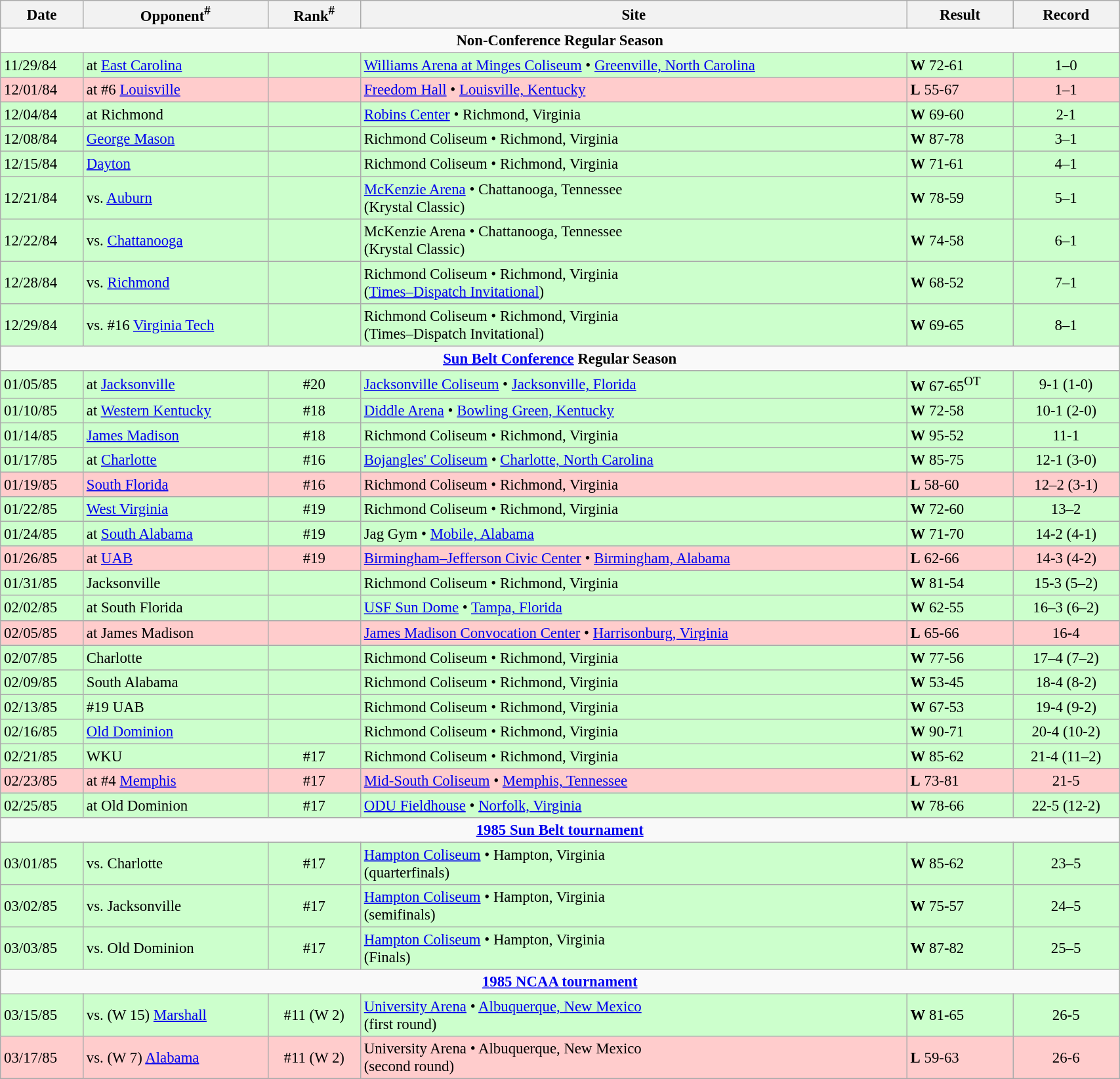<table class="wikitable" style="width:90%; text-align:center; font-size:95%; text-align:left;">
<tr>
<th><strong>Date</strong></th>
<th><strong>Opponent<sup>#</sup></strong></th>
<th><strong>Rank<sup>#</sup></strong></th>
<th><strong>Site</strong></th>
<th><strong>Result</strong></th>
<th><strong>Record</strong></th>
</tr>
<tr>
<td colspan=6 align=center><strong>Non-Conference Regular Season</strong></td>
</tr>
<tr bgcolor =#cfc>
<td>11/29/84</td>
<td>at <a href='#'>East Carolina</a></td>
<td></td>
<td><a href='#'>Williams Arena at Minges Coliseum</a> • <a href='#'>Greenville, North Carolina</a></td>
<td><strong>W</strong> 72-61</td>
<td align=center>1–0</td>
</tr>
<tr bgcolor =#fcc>
<td>12/01/84</td>
<td>at #6 <a href='#'>Louisville</a></td>
<td></td>
<td><a href='#'>Freedom Hall</a> • <a href='#'>Louisville, Kentucky</a></td>
<td><strong>L</strong> 55-67</td>
<td align=center>1–1</td>
</tr>
<tr bgcolor =#cfc>
<td>12/04/84</td>
<td>at Richmond</td>
<td></td>
<td><a href='#'>Robins Center</a> • Richmond, Virginia</td>
<td><strong>W</strong> 69-60</td>
<td align=center>2-1</td>
</tr>
<tr bgcolor =#cfc>
<td>12/08/84</td>
<td><a href='#'>George Mason</a></td>
<td></td>
<td>Richmond Coliseum • Richmond, Virginia</td>
<td><strong>W</strong> 87-78</td>
<td align=center>3–1</td>
</tr>
<tr bgcolor =#cfc>
<td>12/15/84</td>
<td><a href='#'>Dayton</a></td>
<td></td>
<td>Richmond Coliseum • Richmond, Virginia</td>
<td><strong>W</strong> 71-61</td>
<td align=center>4–1</td>
</tr>
<tr bgcolor =#cfc>
<td>12/21/84</td>
<td>vs. <a href='#'>Auburn</a></td>
<td></td>
<td><a href='#'>McKenzie Arena</a> • Chattanooga, Tennessee<br>(Krystal Classic)</td>
<td><strong>W</strong> 78-59</td>
<td align=center>5–1</td>
</tr>
<tr bgcolor =#cfc>
<td>12/22/84</td>
<td>vs. <a href='#'>Chattanooga</a></td>
<td></td>
<td>McKenzie Arena • Chattanooga, Tennessee<br>(Krystal Classic)</td>
<td><strong>W</strong> 74-58</td>
<td align=center>6–1</td>
</tr>
<tr bgcolor =#cfc>
<td>12/28/84</td>
<td>vs. <a href='#'>Richmond</a></td>
<td></td>
<td>Richmond Coliseum • Richmond, Virginia<br>(<a href='#'>Times–Dispatch Invitational</a>)</td>
<td><strong>W</strong> 68-52</td>
<td align=center>7–1</td>
</tr>
<tr bgcolor =#cfc>
<td>12/29/84</td>
<td>vs. #16 <a href='#'>Virginia Tech</a></td>
<td></td>
<td>Richmond Coliseum • Richmond, Virginia<br>(Times–Dispatch Invitational)</td>
<td><strong>W</strong> 69-65</td>
<td align=center>8–1</td>
</tr>
<tr>
<td colspan=6 align=center><strong><a href='#'>Sun Belt Conference</a> Regular Season</strong></td>
</tr>
<tr bgcolor =#cfc>
<td>01/05/85</td>
<td>at <a href='#'>Jacksonville</a></td>
<td align=center>#20</td>
<td><a href='#'>Jacksonville Coliseum</a> • <a href='#'>Jacksonville, Florida</a></td>
<td><strong>W</strong> 67-65<sup>OT</sup></td>
<td align=center>9-1 (1-0)</td>
</tr>
<tr bgcolor =#cfc>
<td>01/10/85</td>
<td>at <a href='#'>Western Kentucky</a></td>
<td align=center>#18</td>
<td><a href='#'>Diddle Arena</a> • <a href='#'>Bowling Green, Kentucky</a></td>
<td><strong>W</strong> 72-58</td>
<td align=center>10-1 (2-0)</td>
</tr>
<tr bgcolor =#cfc>
<td>01/14/85</td>
<td><a href='#'>James Madison</a></td>
<td align=center>#18</td>
<td>Richmond Coliseum • Richmond, Virginia</td>
<td><strong>W</strong> 95-52</td>
<td align=center>11-1</td>
</tr>
<tr bgcolor =#cfc>
<td>01/17/85</td>
<td>at <a href='#'>Charlotte</a></td>
<td align=center>#16</td>
<td><a href='#'>Bojangles' Coliseum</a> • <a href='#'>Charlotte, North Carolina</a></td>
<td><strong>W</strong> 85-75</td>
<td align=center>12-1 (3-0)</td>
</tr>
<tr bgcolor =#fcc>
<td>01/19/85</td>
<td><a href='#'>South Florida</a></td>
<td align=center>#16</td>
<td>Richmond Coliseum • Richmond, Virginia</td>
<td><strong>L</strong> 58-60</td>
<td align=center>12–2 (3-1)</td>
</tr>
<tr bgcolor =#cfc>
<td>01/22/85</td>
<td><a href='#'>West Virginia</a></td>
<td align=center>#19</td>
<td>Richmond Coliseum • Richmond, Virginia</td>
<td><strong>W</strong> 72-60</td>
<td align=center>13–2</td>
</tr>
<tr bgcolor =#cfc>
<td>01/24/85</td>
<td>at <a href='#'>South Alabama</a></td>
<td align=center>#19</td>
<td>Jag Gym • <a href='#'>Mobile, Alabama</a></td>
<td><strong>W</strong> 71-70</td>
<td align=center>14-2 (4-1)</td>
</tr>
<tr bgcolor =#fcc>
<td>01/26/85</td>
<td>at <a href='#'>UAB</a></td>
<td align=center>#19</td>
<td><a href='#'>Birmingham–Jefferson Civic Center</a> • <a href='#'>Birmingham, Alabama</a></td>
<td><strong>L</strong> 62-66</td>
<td align=center>14-3 (4-2)</td>
</tr>
<tr bgcolor =#cfc>
<td>01/31/85</td>
<td>Jacksonville</td>
<td></td>
<td>Richmond Coliseum • Richmond, Virginia</td>
<td><strong>W</strong> 81-54</td>
<td align=center>15-3 (5–2)</td>
</tr>
<tr bgcolor =#cfc>
<td>02/02/85</td>
<td>at South Florida</td>
<td></td>
<td><a href='#'>USF Sun Dome</a> • <a href='#'>Tampa, Florida</a></td>
<td><strong>W</strong> 62-55</td>
<td align=center>16–3 (6–2)</td>
</tr>
<tr bgcolor =#fcc>
<td>02/05/85</td>
<td>at James Madison</td>
<td></td>
<td><a href='#'>James Madison Convocation Center</a> • <a href='#'>Harrisonburg, Virginia</a></td>
<td><strong>L</strong> 65-66</td>
<td align=center>16-4</td>
</tr>
<tr bgcolor =#cfc>
<td>02/07/85</td>
<td>Charlotte</td>
<td></td>
<td>Richmond Coliseum • Richmond, Virginia</td>
<td><strong>W</strong> 77-56</td>
<td align=center>17–4 (7–2)</td>
</tr>
<tr bgcolor =#cfc>
<td>02/09/85</td>
<td>South Alabama</td>
<td></td>
<td>Richmond Coliseum • Richmond, Virginia</td>
<td><strong>W</strong> 53-45</td>
<td align=center>18-4 (8-2)</td>
</tr>
<tr bgcolor =#cfc>
<td>02/13/85</td>
<td>#19 UAB</td>
<td></td>
<td>Richmond Coliseum • Richmond, Virginia</td>
<td><strong>W</strong> 67-53</td>
<td align=center>19-4 (9-2)</td>
</tr>
<tr bgcolor =#cfc>
<td>02/16/85</td>
<td><a href='#'>Old Dominion</a></td>
<td></td>
<td>Richmond Coliseum • Richmond, Virginia</td>
<td><strong>W</strong> 90-71</td>
<td align=center>20-4 (10-2)</td>
</tr>
<tr bgcolor =#cfc>
<td>02/21/85</td>
<td>WKU</td>
<td align=center>#17</td>
<td>Richmond Coliseum • Richmond, Virginia</td>
<td><strong>W</strong> 85-62</td>
<td align=center>21-4 (11–2)</td>
</tr>
<tr bgcolor =#fcc>
<td>02/23/85</td>
<td>at #4 <a href='#'>Memphis</a></td>
<td align=center>#17</td>
<td><a href='#'>Mid-South Coliseum</a> • <a href='#'>Memphis, Tennessee</a></td>
<td><strong>L</strong> 73-81</td>
<td align=center>21-5</td>
</tr>
<tr bgcolor =#cfc>
<td>02/25/85</td>
<td>at Old Dominion</td>
<td align=center>#17</td>
<td><a href='#'>ODU Fieldhouse</a> • <a href='#'>Norfolk, Virginia</a></td>
<td><strong>W</strong> 78-66</td>
<td align=center>22-5 (12-2)</td>
</tr>
<tr>
<td colspan=6 align=center><strong><a href='#'>1985 Sun Belt tournament</a></strong></td>
</tr>
<tr bgcolor =#cfc>
<td>03/01/85</td>
<td>vs. Charlotte</td>
<td align=center>#17</td>
<td><a href='#'>Hampton Coliseum</a> • Hampton, Virginia<br>(quarterfinals)</td>
<td><strong>W</strong> 85-62</td>
<td align=center>23–5</td>
</tr>
<tr bgcolor =#cfc>
<td>03/02/85</td>
<td>vs. Jacksonville</td>
<td align=center>#17</td>
<td><a href='#'>Hampton Coliseum</a> • Hampton, Virginia<br>(semifinals)</td>
<td><strong>W</strong> 75-57</td>
<td align=center>24–5</td>
</tr>
<tr bgcolor =#cfc>
<td>03/03/85</td>
<td>vs. Old Dominion</td>
<td align=center>#17</td>
<td><a href='#'>Hampton Coliseum</a> • Hampton, Virginia<br>(Finals)</td>
<td><strong>W</strong> 87-82</td>
<td align=center>25–5</td>
</tr>
<tr>
<td colspan=6 align=center><strong><a href='#'>1985 NCAA tournament</a></strong></td>
</tr>
<tr bgcolor =#cfc>
<td>03/15/85</td>
<td>vs. (W 15) <a href='#'>Marshall</a></td>
<td align=center>#11 (W 2)</td>
<td><a href='#'>University Arena</a> • <a href='#'>Albuquerque, New Mexico</a><br>(first round)</td>
<td><strong>W</strong> 81-65</td>
<td align=center>26-5</td>
</tr>
<tr bgcolor =#fcc>
<td>03/17/85</td>
<td>vs. (W 7) <a href='#'>Alabama</a></td>
<td align=center>#11 (W 2)</td>
<td>University Arena • Albuquerque, New Mexico<br>(second round)</td>
<td><strong>L</strong> 59-63</td>
<td align=center>26-6</td>
</tr>
</table>
